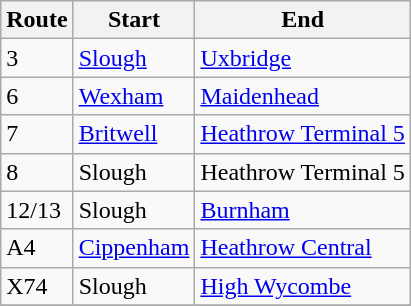<table class="wikitable sortable">
<tr>
<th>Route</th>
<th>Start</th>
<th>End</th>
</tr>
<tr>
<td>3</td>
<td><a href='#'>Slough</a></td>
<td><a href='#'>Uxbridge</a></td>
</tr>
<tr>
<td>6</td>
<td><a href='#'>Wexham</a></td>
<td><a href='#'>Maidenhead</a></td>
</tr>
<tr>
<td>7</td>
<td><a href='#'>Britwell</a></td>
<td><a href='#'>Heathrow Terminal 5</a></td>
</tr>
<tr>
<td>8</td>
<td>Slough</td>
<td>Heathrow Terminal 5</td>
</tr>
<tr>
<td>12/13</td>
<td>Slough</td>
<td><a href='#'>Burnham</a></td>
</tr>
<tr>
<td>A4</td>
<td><a href='#'>Cippenham</a></td>
<td><a href='#'>Heathrow Central</a></td>
</tr>
<tr>
<td>X74</td>
<td>Slough</td>
<td><a href='#'>High Wycombe</a></td>
</tr>
<tr>
</tr>
</table>
